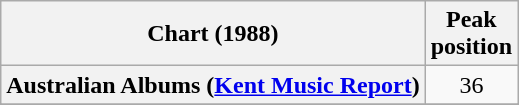<table class="wikitable sortable plainrowheaders" style="text-align:center">
<tr>
<th scope=col>Chart (1988)</th>
<th scope=col>Peak<br>position</th>
</tr>
<tr>
<th scope=row>Australian Albums (<a href='#'>Kent Music Report</a>)</th>
<td style="text-align:center;">36</td>
</tr>
<tr>
</tr>
<tr>
</tr>
<tr>
</tr>
<tr>
</tr>
<tr>
</tr>
<tr>
</tr>
</table>
